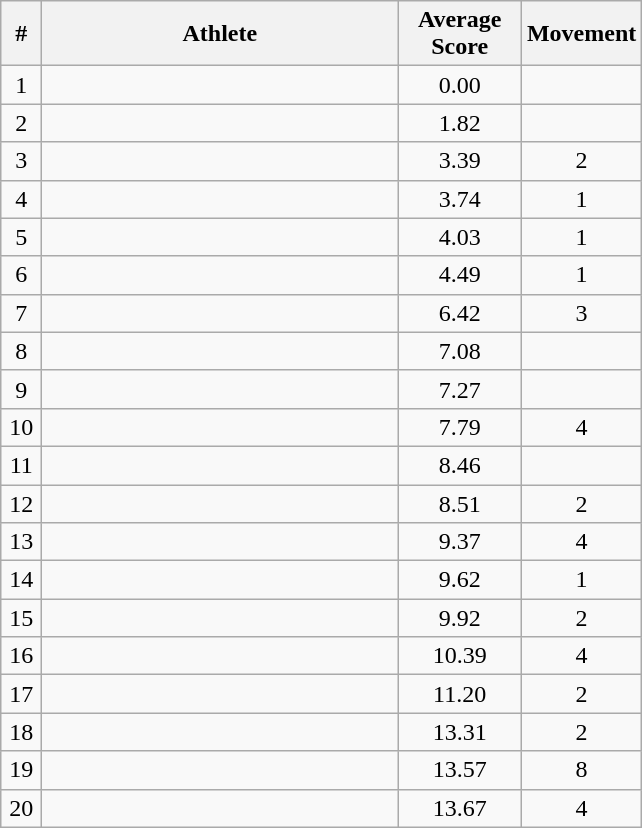<table class=wikitable style=text-align:center>
<tr>
<th width="20">#</th>
<th width="230">Athlete</th>
<th width="75">Average Score</th>
<th width="15">Movement</th>
</tr>
<tr>
<td>1</td>
<td align="left"> </td>
<td>0.00</td>
<td></td>
</tr>
<tr>
<td>2</td>
<td align="left"></td>
<td>1.82</td>
<td></td>
</tr>
<tr>
<td>3</td>
<td align="left"></td>
<td>3.39</td>
<td> 2</td>
</tr>
<tr>
<td>4</td>
<td align="left"></td>
<td>3.74</td>
<td> 1</td>
</tr>
<tr>
<td>5</td>
<td align="left"></td>
<td>4.03</td>
<td> 1</td>
</tr>
<tr>
<td>6</td>
<td align="left"></td>
<td>4.49</td>
<td> 1</td>
</tr>
<tr>
<td>7</td>
<td align="left"></td>
<td>6.42</td>
<td> 3</td>
</tr>
<tr>
<td>8</td>
<td align="left"></td>
<td>7.08</td>
<td></td>
</tr>
<tr>
<td>9</td>
<td align="left"></td>
<td>7.27</td>
<td></td>
</tr>
<tr>
<td>10</td>
<td align="left"></td>
<td>7.79</td>
<td> 4</td>
</tr>
<tr>
<td>11</td>
<td align="left"></td>
<td>8.46</td>
<td></td>
</tr>
<tr>
<td>12</td>
<td align="left"></td>
<td>8.51</td>
<td> 2</td>
</tr>
<tr>
<td>13</td>
<td align="left"></td>
<td>9.37</td>
<td> 4</td>
</tr>
<tr>
<td>14</td>
<td align="left"></td>
<td>9.62</td>
<td> 1</td>
</tr>
<tr>
<td>15</td>
<td align="left"></td>
<td>9.92</td>
<td> 2</td>
</tr>
<tr>
<td>16</td>
<td align="left"></td>
<td>10.39</td>
<td> 4</td>
</tr>
<tr>
<td>17</td>
<td align="left"></td>
<td>11.20</td>
<td> 2</td>
</tr>
<tr>
<td>18</td>
<td align="left"></td>
<td>13.31</td>
<td> 2</td>
</tr>
<tr>
<td>19</td>
<td align="left"></td>
<td>13.57</td>
<td> 8</td>
</tr>
<tr>
<td>20</td>
<td align="left"></td>
<td>13.67</td>
<td> 4</td>
</tr>
</table>
